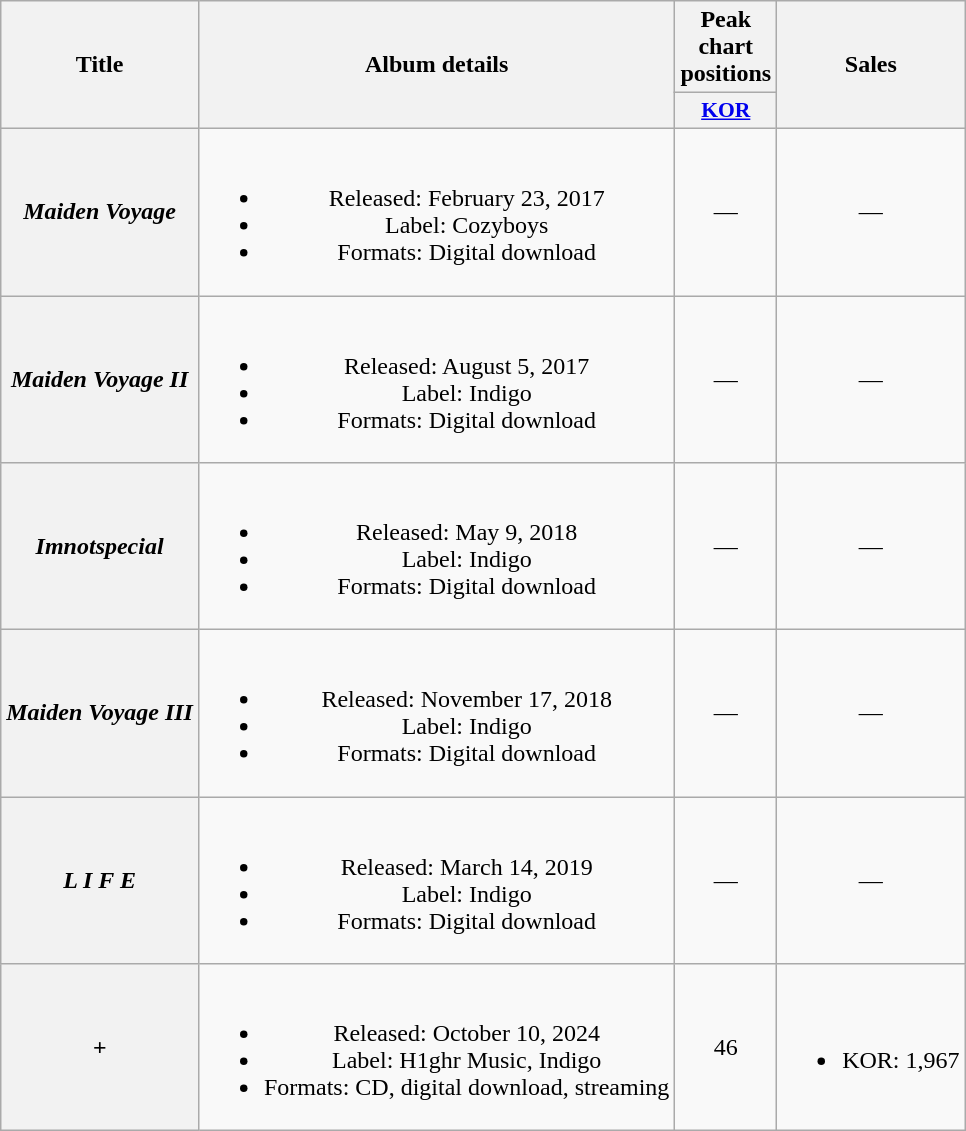<table class="wikitable plainrowheaders" style="text-align:center;">
<tr>
<th scope="col" rowspan="2">Title</th>
<th scope="col" rowspan="2">Album details</th>
<th scope="col" colspan="1">Peak chart positions</th>
<th scope="col" rowspan="2">Sales</th>
</tr>
<tr>
<th scope="col" style="width:2.2em;font-size:90%;"><a href='#'>KOR</a><br></th>
</tr>
<tr>
<th scope="row"><em>Maiden Voyage</em></th>
<td><br><ul><li>Released: February 23, 2017</li><li>Label: Cozyboys</li><li>Formats: Digital download</li></ul></td>
<td>—</td>
<td>—</td>
</tr>
<tr>
<th scope="row"><em>Maiden Voyage II</em></th>
<td><br><ul><li>Released: August 5, 2017</li><li>Label: Indigo</li><li>Formats: Digital download</li></ul></td>
<td>—</td>
<td>—</td>
</tr>
<tr>
<th scope="row"><em>Imnotspecial</em></th>
<td><br><ul><li>Released: May 9, 2018</li><li>Label: Indigo</li><li>Formats: Digital download</li></ul></td>
<td>—</td>
<td>—</td>
</tr>
<tr>
<th scope="row"><em>Maiden Voyage III</em></th>
<td><br><ul><li>Released: November 17, 2018</li><li>Label: Indigo</li><li>Formats: Digital download</li></ul></td>
<td>—</td>
<td>—</td>
</tr>
<tr>
<th scope="row"><em>L I F E</em></th>
<td><br><ul><li>Released: March 14, 2019</li><li>Label: Indigo</li><li>Formats: Digital download</li></ul></td>
<td>—</td>
<td>—</td>
</tr>
<tr>
<th scope="row"><em>+</em> </th>
<td><br><ul><li>Released: October 10, 2024</li><li>Label: H1ghr Music, Indigo</li><li>Formats: CD, digital download, streaming</li></ul></td>
<td>46</td>
<td><br><ul><li>KOR: 1,967</li></ul></td>
</tr>
</table>
